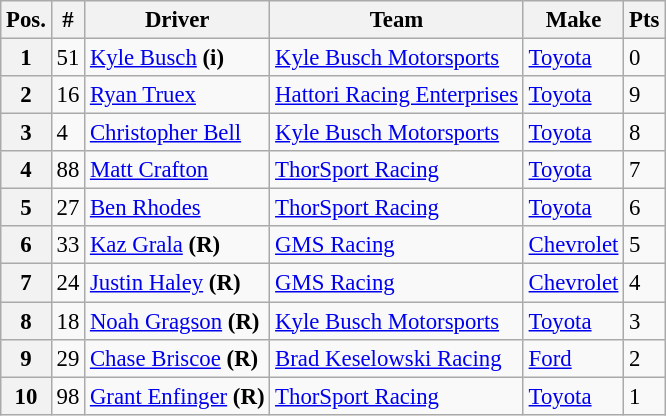<table class="wikitable" style="font-size:95%">
<tr>
<th>Pos.</th>
<th>#</th>
<th>Driver</th>
<th>Team</th>
<th>Make</th>
<th>Pts</th>
</tr>
<tr>
<th>1</th>
<td>51</td>
<td><a href='#'>Kyle Busch</a> <strong>(i)</strong></td>
<td><a href='#'>Kyle Busch Motorsports</a></td>
<td><a href='#'>Toyota</a></td>
<td>0</td>
</tr>
<tr>
<th>2</th>
<td>16</td>
<td><a href='#'>Ryan Truex</a></td>
<td><a href='#'>Hattori Racing Enterprises</a></td>
<td><a href='#'>Toyota</a></td>
<td>9</td>
</tr>
<tr>
<th>3</th>
<td>4</td>
<td><a href='#'>Christopher Bell</a></td>
<td><a href='#'>Kyle Busch Motorsports</a></td>
<td><a href='#'>Toyota</a></td>
<td>8</td>
</tr>
<tr>
<th>4</th>
<td>88</td>
<td><a href='#'>Matt Crafton</a></td>
<td><a href='#'>ThorSport Racing</a></td>
<td><a href='#'>Toyota</a></td>
<td>7</td>
</tr>
<tr>
<th>5</th>
<td>27</td>
<td><a href='#'>Ben Rhodes</a></td>
<td><a href='#'>ThorSport Racing</a></td>
<td><a href='#'>Toyota</a></td>
<td>6</td>
</tr>
<tr>
<th>6</th>
<td>33</td>
<td><a href='#'>Kaz Grala</a> <strong>(R)</strong></td>
<td><a href='#'>GMS Racing</a></td>
<td><a href='#'>Chevrolet</a></td>
<td>5</td>
</tr>
<tr>
<th>7</th>
<td>24</td>
<td><a href='#'>Justin Haley</a> <strong>(R)</strong></td>
<td><a href='#'>GMS Racing</a></td>
<td><a href='#'>Chevrolet</a></td>
<td>4</td>
</tr>
<tr>
<th>8</th>
<td>18</td>
<td><a href='#'>Noah Gragson</a> <strong>(R)</strong></td>
<td><a href='#'>Kyle Busch Motorsports</a></td>
<td><a href='#'>Toyota</a></td>
<td>3</td>
</tr>
<tr>
<th>9</th>
<td>29</td>
<td><a href='#'>Chase Briscoe</a> <strong>(R)</strong></td>
<td><a href='#'>Brad Keselowski Racing</a></td>
<td><a href='#'>Ford</a></td>
<td>2</td>
</tr>
<tr>
<th>10</th>
<td>98</td>
<td><a href='#'>Grant Enfinger</a> <strong>(R)</strong></td>
<td><a href='#'>ThorSport Racing</a></td>
<td><a href='#'>Toyota</a></td>
<td>1</td>
</tr>
</table>
